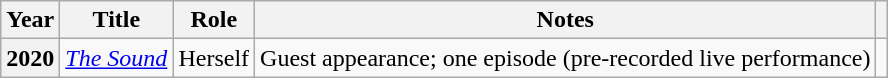<table class="wikitable plainrowheaders" style="text-align:center">
<tr>
<th>Year</th>
<th>Title</th>
<th>Role</th>
<th>Notes</th>
<th></th>
</tr>
<tr>
<th scope="row">2020</th>
<td><em><a href='#'>The Sound</a></em></td>
<td>Herself</td>
<td>Guest appearance; one episode (pre-recorded live performance)</td>
<td></td>
</tr>
</table>
